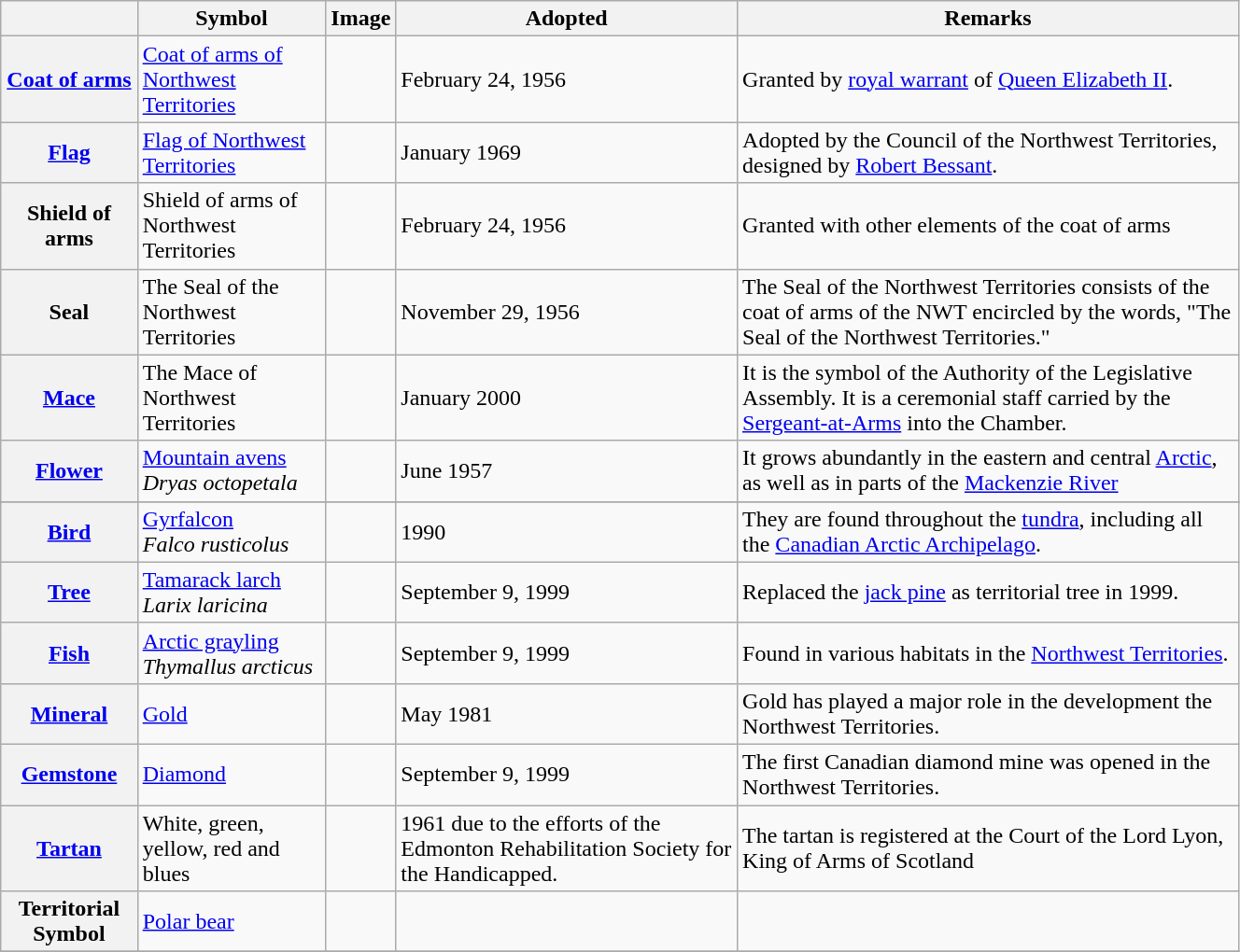<table class="wikitable" style="width:70%;">
<tr>
<th></th>
<th>Symbol</th>
<th>Image</th>
<th>Adopted</th>
<th>Remarks</th>
</tr>
<tr>
<th><a href='#'>Coat of arms</a></th>
<td><a href='#'>Coat of arms of Northwest Territories</a></td>
<td></td>
<td>February 24, 1956</td>
<td>Granted by <a href='#'>royal warrant</a> of <a href='#'>Queen Elizabeth II</a>.</td>
</tr>
<tr>
<th><a href='#'>Flag</a></th>
<td><a href='#'>Flag of Northwest Territories</a></td>
<td></td>
<td>January 1969</td>
<td>Adopted by the Council of the Northwest Territories, designed by <a href='#'>Robert Bessant</a>.</td>
</tr>
<tr>
<th>Shield of arms</th>
<td>Shield of arms of Northwest Territories</td>
<td></td>
<td>February 24, 1956</td>
<td>Granted with other elements of the coat of arms</td>
</tr>
<tr>
<th>Seal</th>
<td>The Seal of the Northwest Territories</td>
<td></td>
<td>November 29, 1956</td>
<td>The Seal of the Northwest Territories consists of the coat of arms of the NWT encircled by the words, "The Seal of the Northwest Territories."</td>
</tr>
<tr>
<th><a href='#'>Mace</a></th>
<td>The Mace of Northwest Territories</td>
<td></td>
<td>January 2000</td>
<td>It is the symbol of the  Authority of the Legislative Assembly. It is a ceremonial staff carried by the <a href='#'>Sergeant-at-Arms</a> into the Chamber.</td>
</tr>
<tr>
<th><a href='#'>Flower</a></th>
<td><a href='#'>Mountain avens</a><br><em>Dryas octopetala</em></td>
<td></td>
<td>June 1957</td>
<td>It grows abundantly in the eastern and central <a href='#'>Arctic</a>, as well as in parts of the <a href='#'>Mackenzie River</a></td>
</tr>
<tr>
</tr>
<tr>
<th><a href='#'>Bird</a></th>
<td><a href='#'>Gyrfalcon</a><br><em>Falco rusticolus</em></td>
<td></td>
<td>1990</td>
<td>They are found throughout the <a href='#'>tundra</a>, including all the <a href='#'>Canadian Arctic Archipelago</a>.</td>
</tr>
<tr>
<th><a href='#'>Tree</a></th>
<td><a href='#'>Tamarack larch</a><br><em>Larix laricina</em></td>
<td></td>
<td>September 9, 1999</td>
<td>Replaced the <a href='#'>jack pine</a> as territorial tree in 1999.</td>
</tr>
<tr>
<th><a href='#'>Fish</a></th>
<td><a href='#'>Arctic grayling</a><br><em>Thymallus arcticus</em></td>
<td></td>
<td>September 9, 1999</td>
<td>Found in various habitats in the <a href='#'>Northwest Territories</a>.</td>
</tr>
<tr>
<th><a href='#'>Mineral</a></th>
<td><a href='#'>Gold</a></td>
<td></td>
<td>May 1981</td>
<td>Gold has played a major role in the development the Northwest Territories.</td>
</tr>
<tr>
<th><a href='#'>Gemstone</a></th>
<td><a href='#'>Diamond</a></td>
<td></td>
<td>September 9, 1999</td>
<td>The first Canadian diamond mine was opened in the Northwest Territories.</td>
</tr>
<tr>
<th><a href='#'>Tartan</a></th>
<td>White, green, yellow, red and blues</td>
<td></td>
<td>1961 due to the efforts of the Edmonton Rehabilitation Society for the Handicapped.</td>
<td>The tartan is registered at the Court of the Lord Lyon, King of Arms of Scotland</td>
</tr>
<tr>
<th>Territorial Symbol</th>
<td><a href='#'>Polar bear</a></td>
<td></td>
<td></td>
<td></td>
</tr>
<tr>
</tr>
</table>
